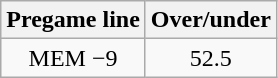<table class="wikitable">
<tr align="center">
<th style=>Pregame line</th>
<th style=>Over/under</th>
</tr>
<tr align="center">
<td>MEM −9</td>
<td>52.5</td>
</tr>
</table>
